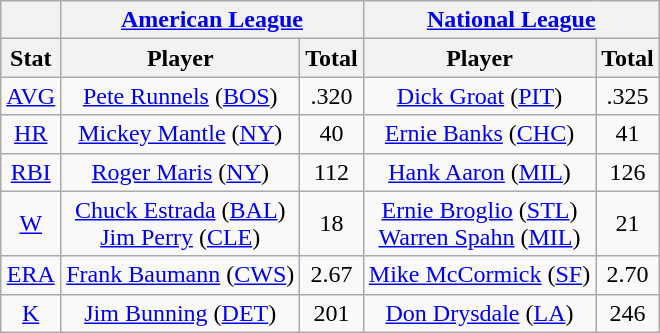<table class="wikitable" style="text-align:center;">
<tr>
<th></th>
<th colspan="2"><a href='#'>American League</a></th>
<th colspan="2"><a href='#'>National League</a></th>
</tr>
<tr>
<th>Stat</th>
<th>Player</th>
<th>Total</th>
<th>Player</th>
<th>Total</th>
</tr>
<tr>
<td><a href='#'>AVG</a></td>
<td><a href='#'>Pete Runnels</a> (<a href='#'>BOS</a>)</td>
<td>.320</td>
<td><a href='#'>Dick Groat</a> (<a href='#'>PIT</a>)</td>
<td>.325</td>
</tr>
<tr>
<td><a href='#'>HR</a></td>
<td><a href='#'>Mickey Mantle</a> (<a href='#'>NY</a>)</td>
<td>40</td>
<td><a href='#'>Ernie Banks</a> (<a href='#'>CHC</a>)</td>
<td>41</td>
</tr>
<tr>
<td><a href='#'>RBI</a></td>
<td><a href='#'>Roger Maris</a> (<a href='#'>NY</a>)</td>
<td>112</td>
<td><a href='#'>Hank Aaron</a> (<a href='#'>MIL</a>)</td>
<td>126</td>
</tr>
<tr>
<td><a href='#'>W</a></td>
<td><a href='#'>Chuck Estrada</a> (<a href='#'>BAL</a>)<br><a href='#'>Jim Perry</a> (<a href='#'>CLE</a>)</td>
<td>18</td>
<td><a href='#'>Ernie Broglio</a> (<a href='#'>STL</a>)<br><a href='#'>Warren Spahn</a> (<a href='#'>MIL</a>)</td>
<td>21</td>
</tr>
<tr>
<td><a href='#'>ERA</a></td>
<td><a href='#'>Frank Baumann</a> (<a href='#'>CWS</a>)</td>
<td>2.67</td>
<td><a href='#'>Mike McCormick</a> (<a href='#'>SF</a>)</td>
<td>2.70</td>
</tr>
<tr>
<td><a href='#'>K</a></td>
<td><a href='#'>Jim Bunning</a> (<a href='#'>DET</a>)</td>
<td>201</td>
<td><a href='#'>Don Drysdale</a> (<a href='#'>LA</a>)</td>
<td>246</td>
</tr>
</table>
